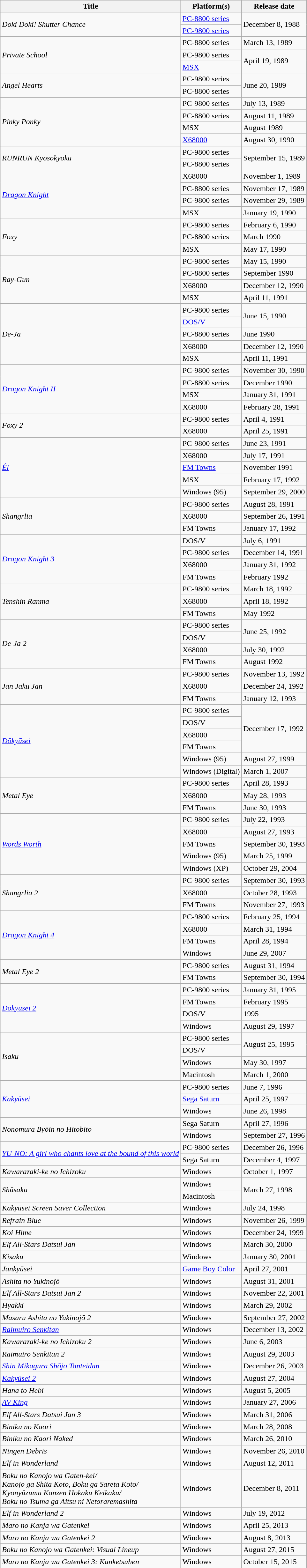<table class="wikitable sortable" width="auto">
<tr>
<th>Title</th>
<th>Platform(s)</th>
<th>Release date</th>
</tr>
<tr>
<td rowspan="2"><em>Doki Doki! Shutter Chance</em></td>
<td><a href='#'>PC-8800 series</a></td>
<td rowspan="2">December 8, 1988</td>
</tr>
<tr>
<td><a href='#'>PC-9800 series</a></td>
</tr>
<tr>
<td rowspan="3"><em>Private School</em></td>
<td>PC-8800 series</td>
<td>March 13, 1989</td>
</tr>
<tr>
<td>PC-9800 series</td>
<td rowspan="2">April 19, 1989</td>
</tr>
<tr>
<td><a href='#'>MSX</a></td>
</tr>
<tr>
<td rowspan="2"><em>Angel Hearts</em></td>
<td>PC-9800 series</td>
<td rowspan="2">June 20, 1989</td>
</tr>
<tr>
<td>PC-8800 series</td>
</tr>
<tr>
<td rowspan="4"><em>Pinky Ponky</em></td>
<td>PC-9800 series</td>
<td>July 13, 1989</td>
</tr>
<tr>
<td>PC-8800 series</td>
<td>August 11, 1989</td>
</tr>
<tr>
<td>MSX</td>
<td>August 1989</td>
</tr>
<tr>
<td><a href='#'>X68000</a></td>
<td>August 30, 1990</td>
</tr>
<tr>
<td rowspan="2"><em>RUNRUN Kyosokyoku</em></td>
<td>PC-9800 series</td>
<td rowspan="2">September 15, 1989</td>
</tr>
<tr>
<td>PC-8800 series</td>
</tr>
<tr>
<td rowspan="4"><em><a href='#'>Dragon Knight</a></em></td>
<td>X68000</td>
<td>November 1, 1989</td>
</tr>
<tr>
<td>PC-8800 series</td>
<td>November 17, 1989</td>
</tr>
<tr>
<td>PC-9800 series</td>
<td>November 29, 1989</td>
</tr>
<tr>
<td>MSX</td>
<td>January 19, 1990</td>
</tr>
<tr>
<td rowspan="3"><em>Foxy</em></td>
<td>PC-9800 series</td>
<td>February 6, 1990</td>
</tr>
<tr>
<td>PC-8800 series</td>
<td>March 1990</td>
</tr>
<tr>
<td>MSX</td>
<td>May 17, 1990</td>
</tr>
<tr>
<td rowspan="4"><em>Ray-Gun</em></td>
<td>PC-9800 series</td>
<td>May 15, 1990</td>
</tr>
<tr>
<td>PC-8800 series</td>
<td>September 1990</td>
</tr>
<tr>
<td>X68000</td>
<td>December 12, 1990</td>
</tr>
<tr>
<td>MSX</td>
<td>April 11, 1991</td>
</tr>
<tr>
<td rowspan="5"><em>De-Ja</em></td>
<td>PC-9800 series</td>
<td rowspan="2">June 15, 1990</td>
</tr>
<tr>
<td><a href='#'>DOS/V</a></td>
</tr>
<tr>
<td>PC-8800 series</td>
<td>June 1990</td>
</tr>
<tr>
<td>X68000</td>
<td>December 12, 1990</td>
</tr>
<tr>
<td>MSX</td>
<td>April 11, 1991</td>
</tr>
<tr>
<td rowspan="4"><em><a href='#'>Dragon Knight II</a></em></td>
<td>PC-9800 series</td>
<td>November 30, 1990</td>
</tr>
<tr>
<td>PC-8800 series</td>
<td>December 1990</td>
</tr>
<tr>
<td>MSX</td>
<td>January 31, 1991</td>
</tr>
<tr>
<td>X68000</td>
<td>February 28, 1991</td>
</tr>
<tr>
<td rowspan="2"><em>Foxy 2</em></td>
<td>PC-9800 series</td>
<td>April 4, 1991</td>
</tr>
<tr>
<td>X68000</td>
<td>April 25, 1991</td>
</tr>
<tr>
<td rowspan="5"><em><a href='#'>Él</a></em></td>
<td>PC-9800 series</td>
<td>June 23, 1991</td>
</tr>
<tr>
<td>X68000</td>
<td>July 17, 1991</td>
</tr>
<tr>
<td><a href='#'>FM Towns</a></td>
<td>November 1991</td>
</tr>
<tr>
<td>MSX</td>
<td>February 17, 1992</td>
</tr>
<tr>
<td>Windows (95)</td>
<td>September 29, 2000</td>
</tr>
<tr>
<td rowspan="3"><em>Shangrlia</em></td>
<td>PC-9800 series</td>
<td>August 28, 1991</td>
</tr>
<tr>
<td>X68000</td>
<td>September 26, 1991</td>
</tr>
<tr>
<td>FM Towns</td>
<td>January 17, 1992</td>
</tr>
<tr>
<td rowspan="4"><em><a href='#'>Dragon Knight 3</a></em></td>
<td>DOS/V</td>
<td>July 6, 1991</td>
</tr>
<tr>
<td>PC-9800 series</td>
<td>December 14, 1991</td>
</tr>
<tr>
<td>X68000</td>
<td>January 31, 1992</td>
</tr>
<tr>
<td>FM Towns</td>
<td>February 1992</td>
</tr>
<tr>
<td rowspan="3"><em>Tenshin Ranma</em></td>
<td>PC-9800 series</td>
<td>March 18, 1992</td>
</tr>
<tr>
<td>X68000</td>
<td>April 18, 1992</td>
</tr>
<tr>
<td>FM Towns</td>
<td>May 1992</td>
</tr>
<tr>
<td rowspan="4"><em>De-Ja 2</em></td>
<td>PC-9800 series</td>
<td rowspan="2">June 25, 1992</td>
</tr>
<tr>
<td>DOS/V</td>
</tr>
<tr>
<td>X68000</td>
<td>July 30, 1992</td>
</tr>
<tr>
<td>FM Towns</td>
<td>August 1992</td>
</tr>
<tr>
<td rowspan="3"><em>Jan Jaku Jan</em></td>
<td>PC-9800 series</td>
<td>November 13, 1992</td>
</tr>
<tr>
<td>X68000</td>
<td>December 24, 1992</td>
</tr>
<tr>
<td>FM Towns</td>
<td>January 12, 1993</td>
</tr>
<tr>
<td rowspan="6"><em><a href='#'>Dōkyūsei</a></em></td>
<td>PC-9800 series</td>
<td rowspan="4">December 17, 1992</td>
</tr>
<tr>
<td>DOS/V</td>
</tr>
<tr>
<td>X68000</td>
</tr>
<tr>
<td>FM Towns</td>
</tr>
<tr>
<td>Windows (95)</td>
<td>August 27, 1999</td>
</tr>
<tr>
<td>Windows (Digital)</td>
<td>March 1, 2007</td>
</tr>
<tr>
<td rowspan="3"><em>Metal Eye</em></td>
<td>PC-9800 series</td>
<td>April 28, 1993</td>
</tr>
<tr>
<td>X68000</td>
<td>May 28, 1993</td>
</tr>
<tr>
<td>FM Towns</td>
<td>June 30, 1993</td>
</tr>
<tr>
<td rowspan="5"><em><a href='#'>Words Worth</a></em></td>
<td>PC-9800 series</td>
<td>July 22, 1993</td>
</tr>
<tr>
<td>X68000</td>
<td>August 27, 1993</td>
</tr>
<tr>
<td>FM Towns</td>
<td>September 30, 1993</td>
</tr>
<tr>
<td>Windows (95)</td>
<td>March 25, 1999</td>
</tr>
<tr>
<td>Windows (XP)</td>
<td>October 29, 2004</td>
</tr>
<tr>
<td rowspan="3"><em>Shangrlia 2</em></td>
<td>PC-9800 series</td>
<td>September 30, 1993</td>
</tr>
<tr>
<td>X68000</td>
<td>October 28, 1993</td>
</tr>
<tr>
<td>FM Towns</td>
<td>November 27, 1993</td>
</tr>
<tr>
<td rowspan="4"><em><a href='#'>Dragon Knight 4</a></em></td>
<td>PC-9800 series</td>
<td>February 25, 1994</td>
</tr>
<tr>
<td>X68000</td>
<td>March 31, 1994</td>
</tr>
<tr>
<td>FM Towns</td>
<td>April 28, 1994</td>
</tr>
<tr>
<td>Windows</td>
<td>June 29, 2007</td>
</tr>
<tr>
<td rowspan="2"><em>Metal Eye 2</em></td>
<td>PC-9800 series</td>
<td>August 31, 1994</td>
</tr>
<tr>
<td>FM Towns</td>
<td>September 30, 1994</td>
</tr>
<tr>
<td rowspan="4"><em><a href='#'>Dōkyūsei 2</a></em></td>
<td>PC-9800 series</td>
<td>January 31, 1995</td>
</tr>
<tr>
<td>FM Towns</td>
<td>February 1995</td>
</tr>
<tr>
<td>DOS/V</td>
<td>1995</td>
</tr>
<tr>
<td>Windows</td>
<td>August 29, 1997</td>
</tr>
<tr>
<td rowspan="4"><em>Isaku</em></td>
<td>PC-9800 series</td>
<td rowspan="2">August 25, 1995</td>
</tr>
<tr>
<td>DOS/V</td>
</tr>
<tr>
<td>Windows</td>
<td>May 30, 1997</td>
</tr>
<tr>
<td>Macintosh</td>
<td>March 1, 2000</td>
</tr>
<tr>
<td rowspan="3"><em><a href='#'>Kakyūsei</a></em></td>
<td>PC-9800 series</td>
<td>June 7, 1996</td>
</tr>
<tr>
<td><a href='#'>Sega Saturn</a></td>
<td>April 25, 1997</td>
</tr>
<tr>
<td>Windows</td>
<td>June 26, 1998</td>
</tr>
<tr>
<td rowspan="2"><em>Nonomura Byōin no Hitobito</em></td>
<td>Sega Saturn</td>
<td>April 27, 1996</td>
</tr>
<tr>
<td>Windows</td>
<td>September 27, 1996</td>
</tr>
<tr>
<td rowspan="2"><em><a href='#'>YU-NO: A girl who chants love at the bound of this world</a></em></td>
<td>PC-9800 series</td>
<td>December 26, 1996</td>
</tr>
<tr>
<td>Sega Saturn</td>
<td>December 4, 1997</td>
</tr>
<tr>
<td><em>Kawarazaki-ke no Ichizoku</em></td>
<td>Windows</td>
<td>October 1, 1997</td>
</tr>
<tr>
<td rowspan="2"><em>Shūsaku</em></td>
<td>Windows</td>
<td rowspan="2">March 27, 1998</td>
</tr>
<tr>
<td>Macintosh</td>
</tr>
<tr>
<td><em>Kakyūsei Screen Saver Collection</em></td>
<td>Windows</td>
<td>July 24, 1998</td>
</tr>
<tr>
<td><em>Refrain Blue</em></td>
<td>Windows</td>
<td>November 26, 1999</td>
</tr>
<tr>
<td><em>Koi Hime</em></td>
<td>Windows</td>
<td>December 24, 1999</td>
</tr>
<tr>
<td><em>Elf All-Stars Datsui Jan</em></td>
<td>Windows</td>
<td>March 30, 2000</td>
</tr>
<tr>
<td><em>Kisaku</em></td>
<td>Windows</td>
<td>January 30, 2001</td>
</tr>
<tr>
<td><em>Jankyūsei</em></td>
<td><a href='#'>Game Boy Color</a></td>
<td>April 27, 2001</td>
</tr>
<tr>
<td><em>Ashita no Yukinojō</em></td>
<td>Windows</td>
<td>August 31, 2001</td>
</tr>
<tr>
<td><em>Elf All-Stars Datsui Jan 2</em></td>
<td>Windows</td>
<td>November 22, 2001</td>
</tr>
<tr>
<td><em>Hyakki</em></td>
<td>Windows</td>
<td>March 29, 2002</td>
</tr>
<tr>
<td><em>Masaru Ashita no Yukinojō 2</em></td>
<td>Windows</td>
<td>September 27, 2002</td>
</tr>
<tr>
<td><em><a href='#'>Raimuiro Senkitan</a></em></td>
<td>Windows</td>
<td>December 13, 2002</td>
</tr>
<tr>
<td><em>Kawarazaki-ke no Ichizoku 2</em></td>
<td>Windows</td>
<td>June 6, 2003</td>
</tr>
<tr>
<td><em>Raimuiro Senkitan 2</em></td>
<td>Windows</td>
<td>August 29, 2003</td>
</tr>
<tr>
<td><em><a href='#'>Shin Mikagura Shōjo Tanteidan</a></em></td>
<td>Windows</td>
<td>December 26, 2003</td>
</tr>
<tr>
<td><em><a href='#'>Kakyūsei 2</a></em></td>
<td>Windows</td>
<td>August 27, 2004</td>
</tr>
<tr>
<td><em>Hana to Hebi</em></td>
<td>Windows</td>
<td>August 5, 2005</td>
</tr>
<tr>
<td><em><a href='#'>AV King</a></em></td>
<td>Windows</td>
<td>January 27, 2006</td>
</tr>
<tr>
<td><em>Elf All-Stars Datsui Jan 3</em></td>
<td>Windows</td>
<td>March 31, 2006</td>
</tr>
<tr>
<td><em>Biniku no Kaori</em></td>
<td>Windows</td>
<td>March 28, 2008</td>
</tr>
<tr>
<td><em>Biniku no Kaori Naked</em></td>
<td>Windows</td>
<td>March 26, 2010</td>
</tr>
<tr>
<td><em>Ningen Debris</em></td>
<td>Windows</td>
<td>November 26, 2010</td>
</tr>
<tr>
<td><em>Elf in Wonderland</em></td>
<td>Windows</td>
<td>August 12, 2011</td>
</tr>
<tr>
<td><em>Boku no Kanojo wa Gaten-kei/<br>Kanojo ga Shita Koto, Boku ga Sareta Koto/<br>Kyonyūzuma Kanzen Hokaku Keikaku/<br>Boku no Tsuma ga Aitsu ni Netoraremashita</em></td>
<td>Windows</td>
<td>December 8, 2011</td>
</tr>
<tr>
<td><em>Elf in Wonderland 2</em></td>
<td>Windows</td>
<td>July 19, 2012</td>
</tr>
<tr>
<td><em>Maro no Kanja wa Gatenkei</em></td>
<td>Windows</td>
<td>April 25, 2013</td>
</tr>
<tr>
<td><em>Maro no Kanja wa Gatenkei 2</em></td>
<td>Windows</td>
<td>August 8, 2013</td>
</tr>
<tr>
<td><em>Boku no Kanojo wa Gatenkei: Visual Lineup</em></td>
<td>Windows</td>
<td>August 27, 2015</td>
</tr>
<tr>
<td><em>Maro no Kanja wa Gatenkei 3: Kanketsuhen</em></td>
<td>Windows</td>
<td>October 15, 2015</td>
</tr>
</table>
